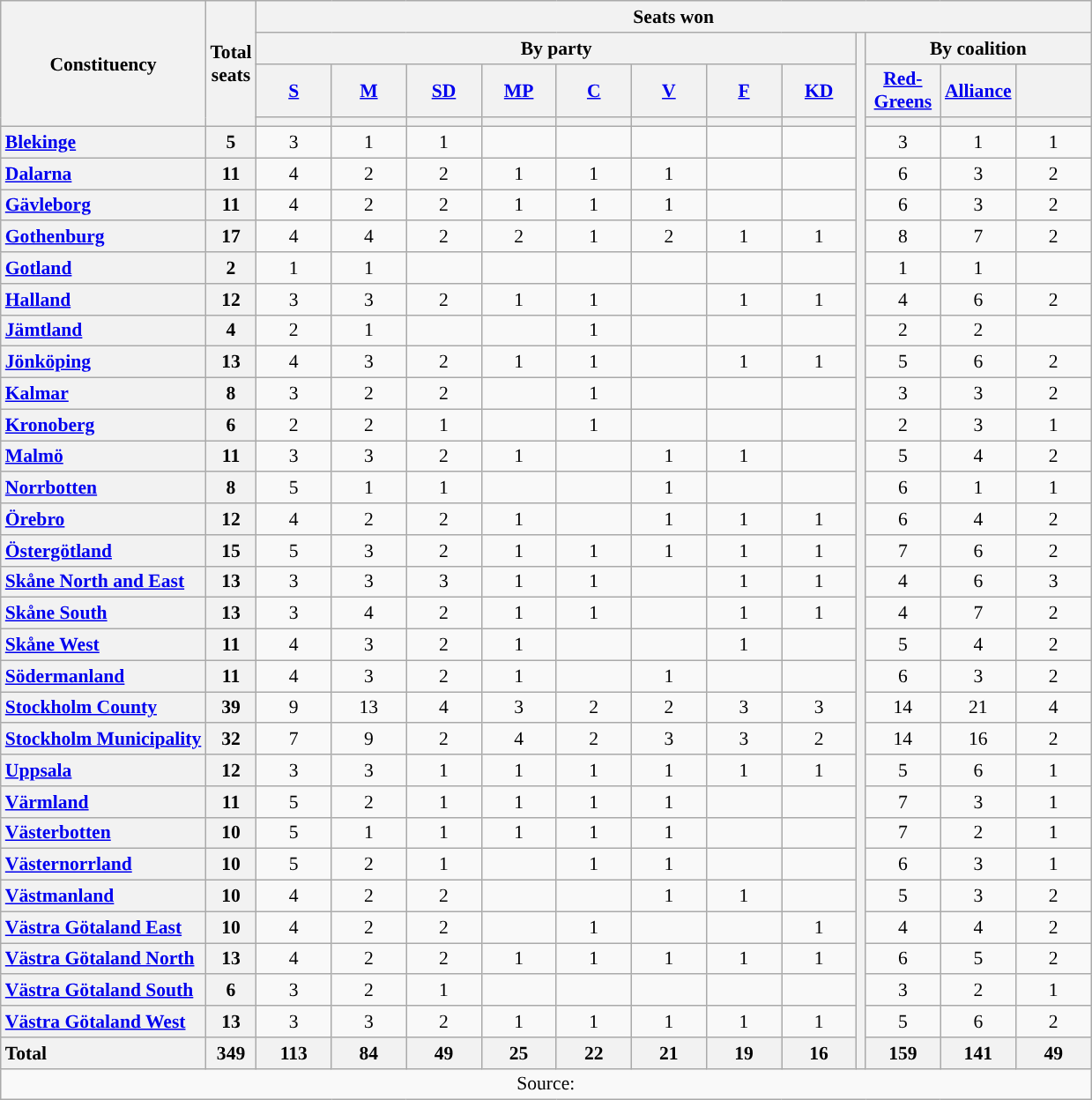<table class="wikitable" style="text-align:center; font-size: 0.9em;">
<tr>
<th rowspan="4">Constituency</th>
<th rowspan="4">Total<br>seats</th>
<th colspan="12">Seats won</th>
</tr>
<tr>
<th colspan="8">By party</th>
<th rowspan="33"></th>
<th colspan="3">By coalition</th>
</tr>
<tr>
<th class="unsortable" style="width:50px;"><a href='#'>S</a></th>
<th class="unsortable" style="width:50px;"><a href='#'>M</a></th>
<th class="unsortable" style="width:50px;"><a href='#'>SD</a></th>
<th class="unsortable" style="width:50px;"><a href='#'>MP</a></th>
<th class="unsortable" style="width:50px;"><a href='#'>C</a></th>
<th class="unsortable" style="width:50px;"><a href='#'>V</a></th>
<th class="unsortable" style="width:50px;"><a href='#'>F</a></th>
<th class="unsortable" style="width:50px;"><a href='#'>KD</a></th>
<th class="unsortable" style="width:50px;"><a href='#'>Red-Greens</a></th>
<th class="unsortable" style="width:50px;"><a href='#'>Alliance</a></th>
<th class="unsortable" style="width:50px;"></th>
</tr>
<tr>
<th style="background:"></th>
<th style="background:"></th>
<th style="background:"></th>
<th style="background:"></th>
<th style="background:"></th>
<th style="background:"></th>
<th style="background:"></th>
<th style="background:"></th>
<th style="background:"></th>
<th style="background:"></th>
<th></th>
</tr>
<tr>
<th style="text-align: left;"><a href='#'>Blekinge</a></th>
<th>5</th>
<td>3</td>
<td>1</td>
<td>1</td>
<td></td>
<td></td>
<td></td>
<td></td>
<td></td>
<td>3</td>
<td>1</td>
<td>1</td>
</tr>
<tr>
<th style="text-align: left;"><a href='#'>Dalarna</a></th>
<th>11</th>
<td>4</td>
<td>2</td>
<td>2</td>
<td>1</td>
<td>1</td>
<td>1</td>
<td></td>
<td></td>
<td>6</td>
<td>3</td>
<td>2</td>
</tr>
<tr>
<th style="text-align: left;"><a href='#'>Gävleborg</a></th>
<th>11</th>
<td>4</td>
<td>2</td>
<td>2</td>
<td>1</td>
<td>1</td>
<td>1</td>
<td></td>
<td></td>
<td>6</td>
<td>3</td>
<td>2</td>
</tr>
<tr>
<th style="text-align: left;"><a href='#'>Gothenburg</a></th>
<th>17</th>
<td>4</td>
<td>4</td>
<td>2</td>
<td>2</td>
<td>1</td>
<td>2</td>
<td>1</td>
<td>1</td>
<td>8</td>
<td>7</td>
<td>2</td>
</tr>
<tr>
<th style="text-align: left;"><a href='#'>Gotland</a></th>
<th>2</th>
<td>1</td>
<td>1</td>
<td></td>
<td></td>
<td></td>
<td></td>
<td></td>
<td></td>
<td>1</td>
<td>1</td>
<td></td>
</tr>
<tr>
<th style="text-align: left;"><a href='#'>Halland</a></th>
<th>12</th>
<td>3</td>
<td>3</td>
<td>2</td>
<td>1</td>
<td>1</td>
<td></td>
<td>1</td>
<td>1</td>
<td>4</td>
<td>6</td>
<td>2</td>
</tr>
<tr>
<th style="text-align: left;"><a href='#'>Jämtland</a></th>
<th>4</th>
<td>2</td>
<td>1</td>
<td></td>
<td></td>
<td>1</td>
<td></td>
<td></td>
<td></td>
<td>2</td>
<td>2</td>
<td></td>
</tr>
<tr>
<th style="text-align: left;"><a href='#'>Jönköping</a></th>
<th>13</th>
<td>4</td>
<td>3</td>
<td>2</td>
<td>1</td>
<td>1</td>
<td></td>
<td>1</td>
<td>1</td>
<td>5</td>
<td>6</td>
<td>2</td>
</tr>
<tr>
<th style="text-align: left;"><a href='#'>Kalmar</a></th>
<th>8</th>
<td>3</td>
<td>2</td>
<td>2</td>
<td></td>
<td>1</td>
<td></td>
<td></td>
<td></td>
<td>3</td>
<td>3</td>
<td>2</td>
</tr>
<tr>
<th style="text-align: left;"><a href='#'>Kronoberg</a></th>
<th>6</th>
<td>2</td>
<td>2</td>
<td>1</td>
<td></td>
<td>1</td>
<td></td>
<td></td>
<td></td>
<td>2</td>
<td>3</td>
<td>1</td>
</tr>
<tr>
<th style="text-align: left;"><a href='#'>Malmö</a></th>
<th>11</th>
<td>3</td>
<td>3</td>
<td>2</td>
<td>1</td>
<td></td>
<td>1</td>
<td>1</td>
<td></td>
<td>5</td>
<td>4</td>
<td>2</td>
</tr>
<tr>
<th style="text-align: left;"><a href='#'>Norrbotten</a></th>
<th>8</th>
<td>5</td>
<td>1</td>
<td>1</td>
<td></td>
<td></td>
<td>1</td>
<td></td>
<td></td>
<td>6</td>
<td>1</td>
<td>1</td>
</tr>
<tr>
<th style="text-align: left;"><a href='#'>Örebro</a></th>
<th>12</th>
<td>4</td>
<td>2</td>
<td>2</td>
<td>1</td>
<td></td>
<td>1</td>
<td>1</td>
<td>1</td>
<td>6</td>
<td>4</td>
<td>2</td>
</tr>
<tr>
<th style="text-align: left;"><a href='#'>Östergötland</a></th>
<th>15</th>
<td>5</td>
<td>3</td>
<td>2</td>
<td>1</td>
<td>1</td>
<td>1</td>
<td>1</td>
<td>1</td>
<td>7</td>
<td>6</td>
<td>2</td>
</tr>
<tr>
<th style="text-align: left;"><a href='#'>Skåne North and East</a></th>
<th>13</th>
<td>3</td>
<td>3</td>
<td>3</td>
<td>1</td>
<td>1</td>
<td></td>
<td>1</td>
<td>1</td>
<td>4</td>
<td>6</td>
<td>3</td>
</tr>
<tr>
<th style="text-align: left;"><a href='#'>Skåne South</a></th>
<th>13</th>
<td>3</td>
<td>4</td>
<td>2</td>
<td>1</td>
<td>1</td>
<td></td>
<td>1</td>
<td>1</td>
<td>4</td>
<td>7</td>
<td>2</td>
</tr>
<tr>
<th style="text-align: left;"><a href='#'>Skåne West</a></th>
<th>11</th>
<td>4</td>
<td>3</td>
<td>2</td>
<td>1</td>
<td></td>
<td></td>
<td>1</td>
<td></td>
<td>5</td>
<td>4</td>
<td>2</td>
</tr>
<tr>
<th style="text-align: left;"><a href='#'>Södermanland</a></th>
<th>11</th>
<td>4</td>
<td>3</td>
<td>2</td>
<td>1</td>
<td></td>
<td>1</td>
<td></td>
<td></td>
<td>6</td>
<td>3</td>
<td>2</td>
</tr>
<tr>
<th style="text-align: left;"><a href='#'>Stockholm County</a></th>
<th>39</th>
<td>9</td>
<td>13</td>
<td>4</td>
<td>3</td>
<td>2</td>
<td>2</td>
<td>3</td>
<td>3</td>
<td>14</td>
<td>21</td>
<td>4</td>
</tr>
<tr>
<th style="text-align: left;"><a href='#'>Stockholm Municipality</a></th>
<th>32</th>
<td>7</td>
<td>9</td>
<td>2</td>
<td>4</td>
<td>2</td>
<td>3</td>
<td>3</td>
<td>2</td>
<td>14</td>
<td>16</td>
<td>2</td>
</tr>
<tr>
<th style="text-align: left;"><a href='#'>Uppsala</a></th>
<th>12</th>
<td>3</td>
<td>3</td>
<td>1</td>
<td>1</td>
<td>1</td>
<td>1</td>
<td>1</td>
<td>1</td>
<td>5</td>
<td>6</td>
<td>1</td>
</tr>
<tr>
<th style="text-align: left;"><a href='#'>Värmland</a></th>
<th>11</th>
<td>5</td>
<td>2</td>
<td>1</td>
<td>1</td>
<td>1</td>
<td>1</td>
<td></td>
<td></td>
<td>7</td>
<td>3</td>
<td>1</td>
</tr>
<tr>
<th style="text-align: left;"><a href='#'>Västerbotten</a></th>
<th>10</th>
<td>5</td>
<td>1</td>
<td>1</td>
<td>1</td>
<td>1</td>
<td>1</td>
<td></td>
<td></td>
<td>7</td>
<td>2</td>
<td>1</td>
</tr>
<tr>
<th style="text-align: left;"><a href='#'>Västernorrland</a></th>
<th>10</th>
<td>5</td>
<td>2</td>
<td>1</td>
<td></td>
<td>1</td>
<td>1</td>
<td></td>
<td></td>
<td>6</td>
<td>3</td>
<td>1</td>
</tr>
<tr>
<th style="text-align: left;"><a href='#'>Västmanland</a></th>
<th>10</th>
<td>4</td>
<td>2</td>
<td>2</td>
<td></td>
<td></td>
<td>1</td>
<td>1</td>
<td></td>
<td>5</td>
<td>3</td>
<td>2</td>
</tr>
<tr>
<th style="text-align: left;"><a href='#'>Västra Götaland East</a></th>
<th>10</th>
<td>4</td>
<td>2</td>
<td>2</td>
<td></td>
<td>1</td>
<td></td>
<td></td>
<td>1</td>
<td>4</td>
<td>4</td>
<td>2</td>
</tr>
<tr>
<th style="text-align: left;"><a href='#'>Västra Götaland North</a></th>
<th>13</th>
<td>4</td>
<td>2</td>
<td>2</td>
<td>1</td>
<td>1</td>
<td>1</td>
<td>1</td>
<td>1</td>
<td>6</td>
<td>5</td>
<td>2</td>
</tr>
<tr>
<th style="text-align: left;"><a href='#'>Västra Götaland South</a></th>
<th>6</th>
<td>3</td>
<td>2</td>
<td>1</td>
<td></td>
<td></td>
<td></td>
<td></td>
<td></td>
<td>3</td>
<td>2</td>
<td>1</td>
</tr>
<tr>
<th style="text-align: left;"><a href='#'>Västra Götaland West</a></th>
<th>13</th>
<td>3</td>
<td>3</td>
<td>2</td>
<td>1</td>
<td>1</td>
<td>1</td>
<td>1</td>
<td>1</td>
<td>5</td>
<td>6</td>
<td>2</td>
</tr>
<tr>
<th style="text-align: left;">Total</th>
<th>349</th>
<th>113</th>
<th>84</th>
<th>49</th>
<th>25</th>
<th>22</th>
<th>21</th>
<th>19</th>
<th>16</th>
<th>159</th>
<th>141</th>
<th>49</th>
</tr>
<tr>
<td colspan="14">Source: </td>
</tr>
</table>
